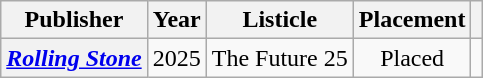<table class="wikitable plainrowheaders sortable" style="text-align:center">
<tr>
<th scope="col">Publisher </th>
<th scope="col">Year </th>
<th scope="col">Listicle </th>
<th scope="col">Placement </th>
<th scope="col" class="unsortable"></th>
</tr>
<tr>
<th scope="row"><em><a href='#'>Rolling Stone</a></em></th>
<td>2025</td>
<td>The Future 25</td>
<td>Placed</td>
<td></td>
</tr>
</table>
